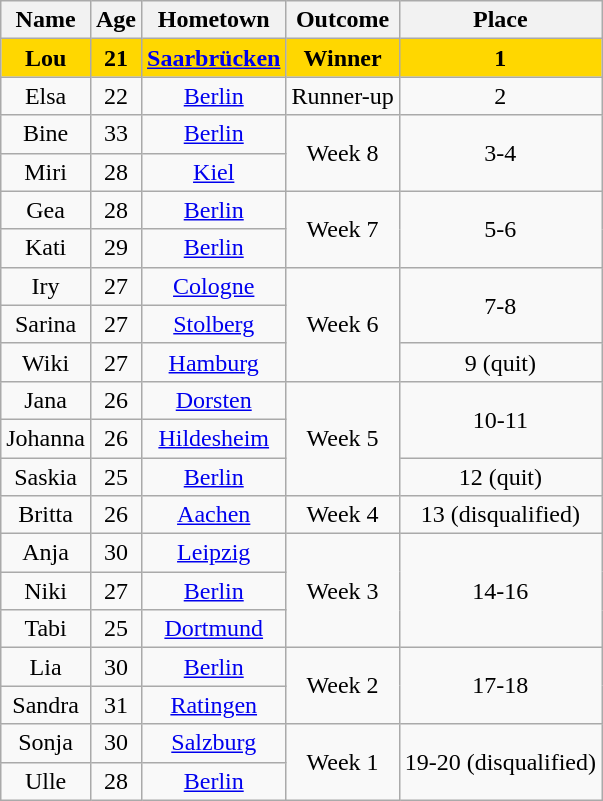<table class="wikitable sortable" style="text-align:center; ">
<tr>
<th>Name</th>
<th>Age</th>
<th>Hometown</th>
<th>Outcome</th>
<th>Place</th>
</tr>
<tr bgcolor="gold">
<td><strong>Lou</strong></td>
<td><strong>21</strong></td>
<td><strong><a href='#'>Saarbrücken</a></strong></td>
<td><strong>Winner</strong></td>
<td><strong>1</strong></td>
</tr>
<tr>
<td>Elsa</td>
<td>22</td>
<td><a href='#'>Berlin</a></td>
<td>Runner-up</td>
<td>2</td>
</tr>
<tr>
<td>Bine</td>
<td>33</td>
<td><a href='#'>Berlin</a></td>
<td rowspan="2">Week 8</td>
<td rowspan="2">3-4</td>
</tr>
<tr>
<td>Miri</td>
<td>28</td>
<td><a href='#'>Kiel</a></td>
</tr>
<tr>
<td>Gea</td>
<td>28</td>
<td><a href='#'>Berlin</a></td>
<td rowspan="2">Week 7</td>
<td rowspan="2">5-6</td>
</tr>
<tr>
<td>Kati</td>
<td>29</td>
<td><a href='#'>Berlin</a></td>
</tr>
<tr>
<td>Iry</td>
<td>27</td>
<td><a href='#'>Cologne</a></td>
<td rowspan="3">Week 6</td>
<td rowspan="2">7-8</td>
</tr>
<tr>
<td>Sarina</td>
<td>27</td>
<td><a href='#'>Stolberg</a></td>
</tr>
<tr>
<td>Wiki</td>
<td>27</td>
<td><a href='#'>Hamburg</a></td>
<td>9 (quit)</td>
</tr>
<tr>
<td>Jana</td>
<td>26</td>
<td><a href='#'>Dorsten</a></td>
<td rowspan="3">Week 5</td>
<td rowspan="2">10-11</td>
</tr>
<tr>
<td>Johanna</td>
<td>26</td>
<td><a href='#'>Hildesheim</a></td>
</tr>
<tr>
<td>Saskia</td>
<td>25</td>
<td><a href='#'>Berlin</a></td>
<td>12 (quit)</td>
</tr>
<tr>
<td>Britta</td>
<td>26</td>
<td><a href='#'>Aachen</a></td>
<td>Week 4</td>
<td>13 (disqualified)</td>
</tr>
<tr>
<td>Anja</td>
<td>30</td>
<td><a href='#'>Leipzig</a></td>
<td rowspan="3">Week 3</td>
<td rowspan="3">14-16</td>
</tr>
<tr>
<td>Niki</td>
<td>27</td>
<td><a href='#'>Berlin</a></td>
</tr>
<tr>
<td>Tabi</td>
<td>25</td>
<td><a href='#'>Dortmund</a></td>
</tr>
<tr>
<td>Lia</td>
<td>30</td>
<td><a href='#'>Berlin</a></td>
<td rowspan="2">Week 2</td>
<td rowspan="2">17-18</td>
</tr>
<tr>
<td>Sandra</td>
<td>31</td>
<td><a href='#'>Ratingen</a></td>
</tr>
<tr>
<td>Sonja</td>
<td>30</td>
<td><a href='#'>Salzburg</a></td>
<td rowspan="2">Week 1</td>
<td rowspan="2">19-20 (disqualified)</td>
</tr>
<tr>
<td>Ulle</td>
<td>28</td>
<td><a href='#'>Berlin</a></td>
</tr>
</table>
